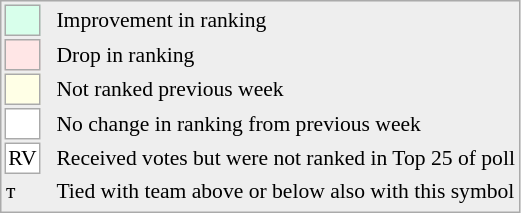<table style="font-size:90%; border:1px solid #aaa; white-space:nowrap; background:#eee;">
<tr>
<td style="background:#d8ffeb; width:20px; border:1px solid #aaa;"> </td>
<td rowspan=6> </td>
<td>Improvement in ranking</td>
</tr>
<tr>
<td style="background:#ffe6e6; width:20px; border:1px solid #aaa;"> </td>
<td>Drop in ranking</td>
</tr>
<tr>
<td style="background:#ffffe6; width:20px; border:1px solid #aaa;"> </td>
<td>Not ranked previous week</td>
</tr>
<tr>
<td style="background:#fff; width:20px; border:1px solid #aaa;"> </td>
<td>No change in ranking from previous week</td>
</tr>
<tr>
<td style="text-align:center; width:20px; border:1px solid #aaa; background:white;">RV</td>
<td>Received votes but were not ranked in Top 25 of poll</td>
</tr>
<tr>
<td>т</td>
<td>Tied with team above or below also with this symbol</td>
</tr>
<tr>
</tr>
</table>
